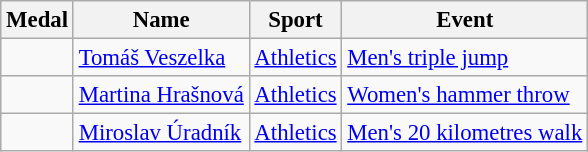<table class="wikitable sortable" style="font-size: 95%;">
<tr>
<th>Medal</th>
<th>Name</th>
<th>Sport</th>
<th>Event</th>
</tr>
<tr>
<td></td>
<td><a href='#'>Tomáš Veszelka</a></td>
<td><a href='#'>Athletics</a></td>
<td><a href='#'>Men's triple jump</a></td>
</tr>
<tr>
<td></td>
<td><a href='#'>Martina Hrašnová</a></td>
<td><a href='#'>Athletics</a></td>
<td><a href='#'>Women's hammer throw</a></td>
</tr>
<tr>
<td></td>
<td><a href='#'>Miroslav Úradník</a></td>
<td><a href='#'>Athletics</a></td>
<td><a href='#'>Men's 20 kilometres walk</a></td>
</tr>
</table>
